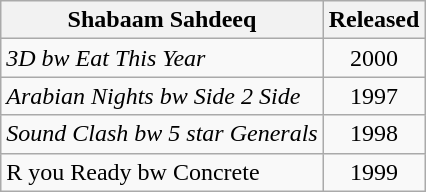<table class="wikitable">
<tr>
<th align="left" valign="top">Shabaam Sahdeeq</th>
<th align="center" valign="top" width="40">Released</th>
</tr>
<tr>
<td align="left" valign="top"><em>3D bw Eat This Year</em></td>
<td align="center" rowspan="1">2000</td>
</tr>
<tr>
<td align="left" valign="top"><em>Arabian Nights bw Side 2 Side</em></td>
<td align="center" rowspan="1">1997</td>
</tr>
<tr>
<td align="left" valign="top"><em>Sound Clash bw 5 star Generals</em></td>
<td align="center" rowspan="1">1998</td>
</tr>
<tr>
<td align="left" valign="top"><em> </em>R you Ready bw Concrete</td>
<td align="center" rowspan="1">1999</td>
</tr>
</table>
